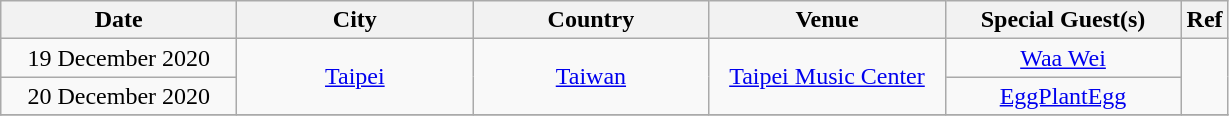<table class="wikitable" style="text-align:center;">
<tr>
<th width="150px">Date</th>
<th width="150px">City</th>
<th width="150px">Country</th>
<th width="150px">Venue</th>
<th width="150px">Special Guest(s)</th>
<th>Ref</th>
</tr>
<tr>
<td>19 December 2020</td>
<td rowspan="2"><a href='#'>Taipei</a></td>
<td rowspan="2"><a href='#'>Taiwan</a></td>
<td rowspan="2"><a href='#'>Taipei Music Center</a></td>
<td><a href='#'>Waa Wei</a></td>
<td rowspan="2"></td>
</tr>
<tr>
<td>20 December 2020</td>
<td><a href='#'>EggPlantEgg</a></td>
</tr>
<tr>
</tr>
</table>
